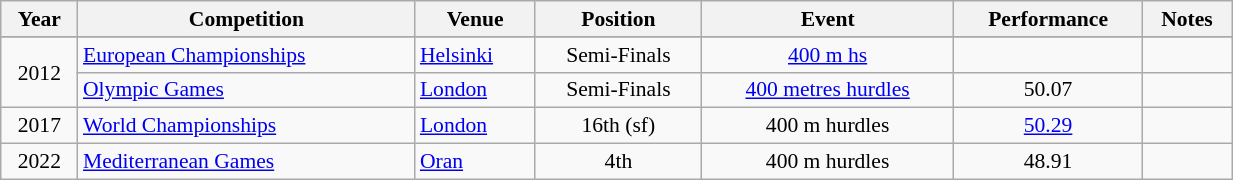<table class="wikitable" width=65% style="font-size:90%; text-align:center;">
<tr>
<th>Year</th>
<th>Competition</th>
<th>Venue</th>
<th>Position</th>
<th>Event</th>
<th>Performance</th>
<th>Notes</th>
</tr>
<tr>
</tr>
<tr>
<td rowspan=2>2012</td>
<td align=left><a href='#'>European Championships</a></td>
<td align=left> <a href='#'>Helsinki</a></td>
<td>Semi-Finals</td>
<td><a href='#'>400 m hs</a></td>
<td></td>
<td></td>
</tr>
<tr>
<td align=left><a href='#'>Olympic Games</a></td>
<td align=left> <a href='#'>London</a></td>
<td>Semi-Finals</td>
<td><a href='#'>400 metres hurdles</a></td>
<td>50.07</td>
<td></td>
</tr>
<tr>
<td>2017</td>
<td align=left><a href='#'>World Championships</a></td>
<td align=left> <a href='#'>London</a></td>
<td>16th (sf)</td>
<td>400 m hurdles</td>
<td><a href='#'>50.29</a></td>
<td></td>
</tr>
<tr>
<td rowspan=1>2022</td>
<td rowspan=1 align=left><a href='#'>Mediterranean Games</a></td>
<td rowspan=1 align=left> <a href='#'>Oran</a></td>
<td>4th</td>
<td>400 m hurdles</td>
<td>48.91</td>
<td></td>
</tr>
</table>
